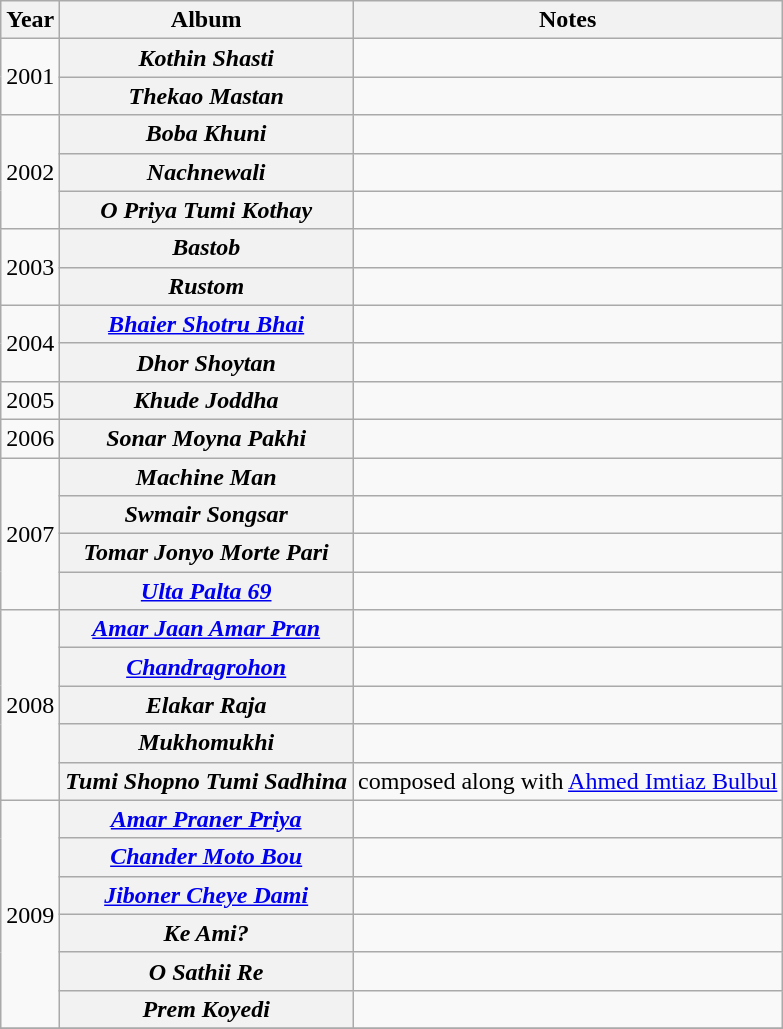<table class="wikitable sortable">
<tr>
<th>Year</th>
<th>Album</th>
<th>Notes</th>
</tr>
<tr>
<td rowspan=2>2001</td>
<th><em>Kothin Shasti</em></th>
<td></td>
</tr>
<tr>
<th><em>Thekao Mastan</em></th>
<td></td>
</tr>
<tr>
<td rowspan=3>2002</td>
<th><em>Boba Khuni</em></th>
<td></td>
</tr>
<tr>
<th><em>Nachnewali</em></th>
<td></td>
</tr>
<tr>
<th><em>O Priya Tumi Kothay</em></th>
<td></td>
</tr>
<tr>
<td rowspan=2>2003</td>
<th><em>Bastob</em></th>
<td></td>
</tr>
<tr>
<th><em>Rustom</em></th>
<td></td>
</tr>
<tr>
<td rowspan=2>2004</td>
<th><em><a href='#'>Bhaier Shotru Bhai</a></em></th>
<td></td>
</tr>
<tr>
<th><em>Dhor Shoytan</em></th>
<td></td>
</tr>
<tr>
<td rowspan=1>2005</td>
<th><em>Khude Joddha</em></th>
<td></td>
</tr>
<tr>
<td>2006</td>
<th><em>Sonar Moyna Pakhi</em></th>
<td></td>
</tr>
<tr>
<td rowspan=4>2007</td>
<th><em>Machine Man</em></th>
<td></td>
</tr>
<tr>
<th><em>Swmair Songsar</em></th>
<td></td>
</tr>
<tr>
<th><em>Tomar Jonyo Morte Pari</em></th>
<td></td>
</tr>
<tr>
<th><em><a href='#'>Ulta Palta 69</a></em></th>
<td></td>
</tr>
<tr>
<td rowspan=5>2008</td>
<th><em><a href='#'>Amar Jaan Amar Pran</a></em></th>
<td></td>
</tr>
<tr>
<th><em><a href='#'>Chandragrohon</a></em></th>
<td></td>
</tr>
<tr>
<th><em>Elakar Raja</em></th>
<td></td>
</tr>
<tr>
<th><em>Mukhomukhi</em></th>
<td></td>
</tr>
<tr>
<th><em>Tumi Shopno Tumi Sadhina</em></th>
<td>composed along with <a href='#'>Ahmed Imtiaz Bulbul</a></td>
</tr>
<tr>
<td rowspan=6>2009</td>
<th><em><a href='#'>Amar Praner Priya</a></em></th>
<td></td>
</tr>
<tr>
<th><em><a href='#'>Chander Moto Bou</a></em></th>
<td></td>
</tr>
<tr>
<th><em><a href='#'>Jiboner Cheye Dami</a></em></th>
<td></td>
</tr>
<tr>
<th><em>Ke Ami?</em></th>
<td></td>
</tr>
<tr>
<th Rowspan=><em>O Sathii Re</em></th>
<td></td>
</tr>
<tr>
<th><em>Prem Koyedi</em></th>
<td></td>
</tr>
<tr>
</tr>
</table>
